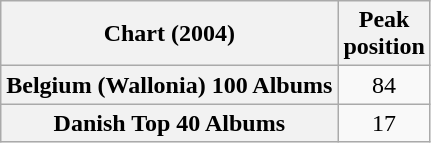<table class="wikitable sortable plainrowheaders">
<tr>
<th scope="col">Chart (2004)</th>
<th scope="col">Peak<br>position</th>
</tr>
<tr>
<th scope="row">Belgium (Wallonia) 100 Albums</th>
<td style="text-align:center;">84</td>
</tr>
<tr>
<th scope="row">Danish Top 40 Albums</th>
<td style="text-align:center;">17</td>
</tr>
</table>
